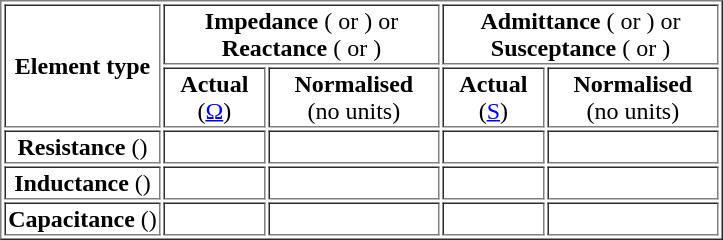<table border="1" cellpadding="1">
<tr>
<th rowspan="2" width="100" style="text-align:center;"><strong>Element type</strong></th>
<td colspan="2" width="180" style="text-align:center;"><strong>Impedance</strong> ( or ) or <strong>Reactance</strong> ( or )</td>
<td colspan="2" width="180" style="text-align:center;"><strong>Admittance</strong> ( or ) or <strong>Susceptance</strong> ( or )</td>
</tr>
<tr>
<td style="text-align:center;"><strong>Actual</strong> <br>(<a href='#'>Ω</a>)</td>
<td style="text-align:center;"><strong>Normalised</strong> <br>(no units)</td>
<td style="text-align:center;"><strong>Actual</strong> <br>(<a href='#'>S</a>)</td>
<td style="text-align:center;"><strong>Normalised</strong> <br>(no units)</td>
</tr>
<tr>
<td style="text-align:center;"><strong>Resistance</strong> ()</td>
<td></td>
<td></td>
<td></td>
<td></td>
</tr>
<tr>
<td style="text-align:center;"><strong>Inductance</strong> ()</td>
<td></td>
<td></td>
<td></td>
<td></td>
</tr>
<tr>
<td style="text-align:center;"><strong>Capacitance</strong> ()</td>
<td></td>
<td></td>
<td></td>
<td></td>
</tr>
</table>
